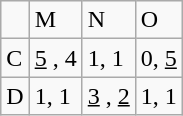<table class="wikitable">
<tr>
<td></td>
<td>M</td>
<td>N</td>
<td>O</td>
</tr>
<tr>
<td>C</td>
<td><u>5</u> , 4</td>
<td>1, 1</td>
<td>0, <u>5</u></td>
</tr>
<tr>
<td>D</td>
<td>1, 1</td>
<td><u>3</u> , <u>2</u></td>
<td>1, 1</td>
</tr>
</table>
